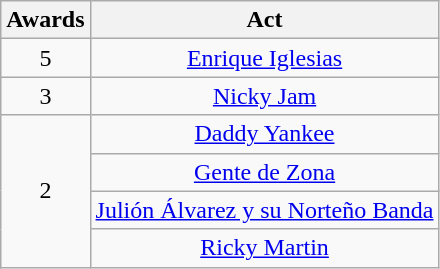<table class="wikitable" rowspan="2" style="text-align:center;">
<tr>
<th scope="col">Awards</th>
<th scope="col">Act</th>
</tr>
<tr>
<td>5</td>
<td><a href='#'>Enrique Iglesias</a></td>
</tr>
<tr>
<td>3</td>
<td><a href='#'>Nicky Jam</a></td>
</tr>
<tr>
<td rowspan="4">2</td>
<td><a href='#'>Daddy Yankee</a></td>
</tr>
<tr>
<td><a href='#'>Gente de Zona</a></td>
</tr>
<tr>
<td><a href='#'>Julión Álvarez y su Norteño Banda</a></td>
</tr>
<tr>
<td><a href='#'>Ricky Martin</a></td>
</tr>
</table>
